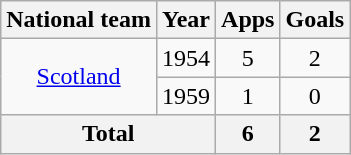<table class="wikitable" style="text-align:center">
<tr>
<th>National team</th>
<th>Year</th>
<th>Apps</th>
<th>Goals</th>
</tr>
<tr>
<td rowspan="2"><a href='#'>Scotland</a></td>
<td>1954</td>
<td>5</td>
<td>2</td>
</tr>
<tr>
<td>1959</td>
<td>1</td>
<td>0</td>
</tr>
<tr>
<th colspan="2">Total</th>
<th>6</th>
<th>2</th>
</tr>
</table>
